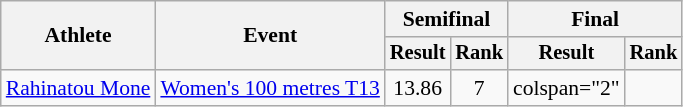<table class="wikitable" style="text-align: center; font-size:90%">
<tr>
<th rowspan="2">Athlete</th>
<th rowspan="2">Event</th>
<th colspan="2">Semifinal</th>
<th colspan="2">Final</th>
</tr>
<tr style="font-size:95%">
<th>Result</th>
<th>Rank</th>
<th>Result</th>
<th>Rank</th>
</tr>
<tr>
<td align=left><a href='#'>Rahinatou Mone</a></td>
<td align=left><a href='#'>Women's 100 metres T13</a></td>
<td>13.86</td>
<td>7</td>
<td>colspan="2" </td>
</tr>
</table>
